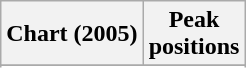<table class="wikitable plainrowheaders">
<tr>
<th scope="col">Chart (2005)</th>
<th scope="col">Peak<br>positions</th>
</tr>
<tr>
</tr>
<tr>
</tr>
<tr>
</tr>
</table>
